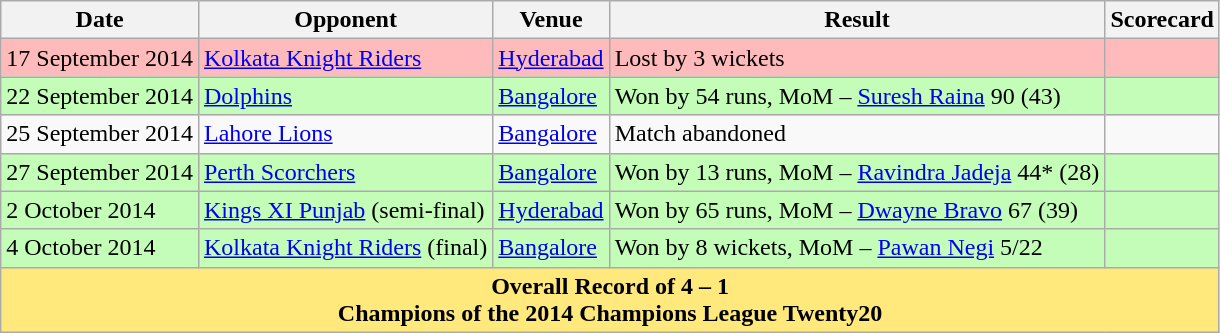<table class="wikitable sortable">
<tr>
<th>Date</th>
<th>Opponent</th>
<th>Venue</th>
<th>Result</th>
<th>Scorecard</th>
</tr>
<tr style="background:#fbb;">
<td>17 September 2014</td>
<td><a href='#'>Kolkata Knight Riders</a></td>
<td><a href='#'>Hyderabad</a></td>
<td>Lost by 3 wickets</td>
<td></td>
</tr>
<tr style="background:#c3fdb8;">
<td>22 September 2014</td>
<td><a href='#'>Dolphins</a></td>
<td><a href='#'>Bangalore</a></td>
<td>Won by 54 runs, MoM –  <a href='#'>Suresh Raina</a> 90 (43)</td>
<td></td>
</tr>
<tr>
<td>25 September 2014</td>
<td><a href='#'>Lahore Lions</a></td>
<td><a href='#'>Bangalore</a></td>
<td>Match abandoned</td>
<td></td>
</tr>
<tr style="background:#c3fdb8;">
<td>27 September 2014</td>
<td><a href='#'>Perth Scorchers</a></td>
<td><a href='#'>Bangalore</a></td>
<td>Won by 13 runs, MoM –  <a href='#'>Ravindra Jadeja</a> 44* (28)</td>
<td></td>
</tr>
<tr style="background:#c3fdb8;">
<td>2 October 2014</td>
<td><a href='#'>Kings XI Punjab</a> (semi-final)</td>
<td><a href='#'>Hyderabad</a></td>
<td>Won by 65 runs, MoM – <a href='#'>Dwayne Bravo</a> 67 (39)</td>
<td></td>
</tr>
<tr style="background:#c3fdb8;">
<td>4 October 2014</td>
<td><a href='#'>Kolkata Knight Riders</a> (final)</td>
<td><a href='#'>Bangalore</a></td>
<td>Won by 8 wickets, MoM –  <a href='#'>Pawan Negi</a> 5/22</td>
<td></td>
</tr>
<tr style="background:#FFE87C;">
<td colspan="5" style="text-align:center;"><strong>Overall Record of 4 – 1</strong><br><strong>Champions of the 2014 Champions League Twenty20</strong></td>
</tr>
</table>
